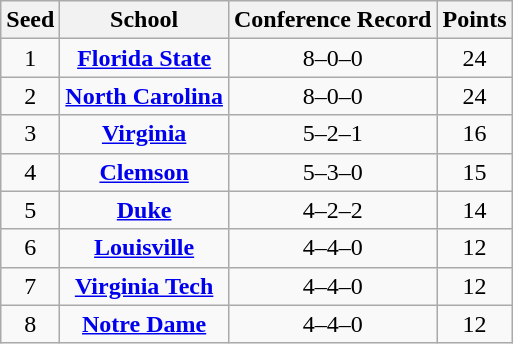<table class="wikitable" style="text-align:center">
<tr>
<th>Seed</th>
<th>School</th>
<th>Conference Record</th>
<th>Points</th>
</tr>
<tr>
<td>1</td>
<td style=><strong><a href='#'><span>Florida State</span></a></strong></td>
<td>8–0–0</td>
<td>24</td>
</tr>
<tr>
<td>2</td>
<td style=><strong><a href='#'><span>North Carolina</span></a></strong></td>
<td>8–0–0</td>
<td>24</td>
</tr>
<tr>
<td>3</td>
<td style=><strong><a href='#'><span>Virginia</span></a></strong></td>
<td>5–2–1</td>
<td>16</td>
</tr>
<tr>
<td>4</td>
<td style=><strong><a href='#'><span>Clemson</span></a></strong></td>
<td>5–3–0</td>
<td>15</td>
</tr>
<tr>
<td>5</td>
<td style=><strong><a href='#'><span>Duke</span></a></strong></td>
<td>4–2–2</td>
<td>14</td>
</tr>
<tr>
<td>6</td>
<td style=><strong><a href='#'><span>Louisville</span></a></strong></td>
<td>4–4–0</td>
<td>12</td>
</tr>
<tr>
<td>7</td>
<td style=><strong><a href='#'><span>Virginia Tech</span></a></strong></td>
<td>4–4–0</td>
<td>12</td>
</tr>
<tr>
<td>8</td>
<td style=><strong><a href='#'><span>Notre Dame</span></a></strong></td>
<td>4–4–0</td>
<td>12</td>
</tr>
</table>
